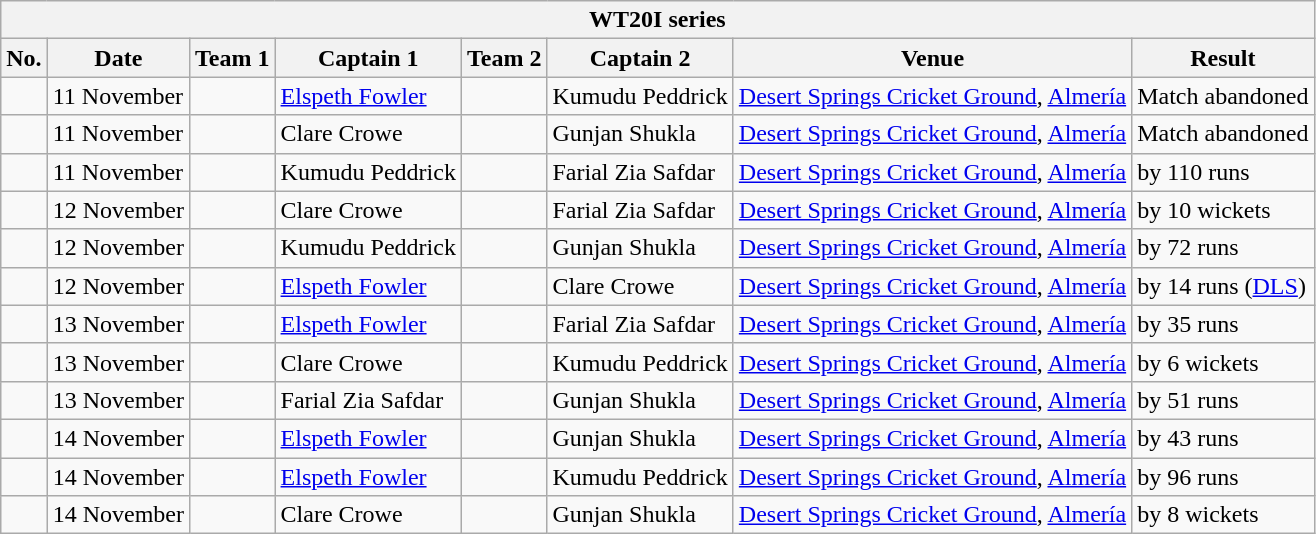<table class="wikitable">
<tr>
<th colspan="8">WT20I series</th>
</tr>
<tr>
<th>No.</th>
<th>Date</th>
<th>Team 1</th>
<th>Captain 1</th>
<th>Team 2</th>
<th>Captain 2</th>
<th>Venue</th>
<th>Result</th>
</tr>
<tr>
<td></td>
<td>11 November</td>
<td></td>
<td><a href='#'>Elspeth Fowler</a></td>
<td></td>
<td>Kumudu Peddrick</td>
<td><a href='#'>Desert Springs Cricket Ground</a>, <a href='#'>Almería</a></td>
<td>Match abandoned</td>
</tr>
<tr>
<td></td>
<td>11 November</td>
<td></td>
<td>Clare Crowe</td>
<td></td>
<td>Gunjan Shukla</td>
<td><a href='#'>Desert Springs Cricket Ground</a>, <a href='#'>Almería</a></td>
<td>Match abandoned</td>
</tr>
<tr>
<td></td>
<td>11 November</td>
<td></td>
<td>Kumudu Peddrick</td>
<td></td>
<td>Farial Zia Safdar</td>
<td><a href='#'>Desert Springs Cricket Ground</a>, <a href='#'>Almería</a></td>
<td> by 110 runs</td>
</tr>
<tr>
<td></td>
<td>12 November</td>
<td></td>
<td>Clare Crowe</td>
<td></td>
<td>Farial Zia Safdar</td>
<td><a href='#'>Desert Springs Cricket Ground</a>, <a href='#'>Almería</a></td>
<td> by 10 wickets</td>
</tr>
<tr>
<td></td>
<td>12 November</td>
<td></td>
<td>Kumudu Peddrick</td>
<td></td>
<td>Gunjan Shukla</td>
<td><a href='#'>Desert Springs Cricket Ground</a>, <a href='#'>Almería</a></td>
<td> by 72 runs</td>
</tr>
<tr>
<td></td>
<td>12 November</td>
<td></td>
<td><a href='#'>Elspeth Fowler</a></td>
<td></td>
<td>Clare Crowe</td>
<td><a href='#'>Desert Springs Cricket Ground</a>, <a href='#'>Almería</a></td>
<td> by 14 runs (<a href='#'>DLS</a>)</td>
</tr>
<tr>
<td></td>
<td>13 November</td>
<td></td>
<td><a href='#'>Elspeth Fowler</a></td>
<td></td>
<td>Farial Zia Safdar</td>
<td><a href='#'>Desert Springs Cricket Ground</a>, <a href='#'>Almería</a></td>
<td> by 35 runs</td>
</tr>
<tr>
<td></td>
<td>13 November</td>
<td></td>
<td>Clare Crowe</td>
<td></td>
<td>Kumudu Peddrick</td>
<td><a href='#'>Desert Springs Cricket Ground</a>, <a href='#'>Almería</a></td>
<td> by 6 wickets</td>
</tr>
<tr>
<td></td>
<td>13 November</td>
<td></td>
<td>Farial Zia Safdar</td>
<td></td>
<td>Gunjan Shukla</td>
<td><a href='#'>Desert Springs Cricket Ground</a>, <a href='#'>Almería</a></td>
<td> by 51 runs</td>
</tr>
<tr>
<td></td>
<td>14 November</td>
<td></td>
<td><a href='#'>Elspeth Fowler</a></td>
<td></td>
<td>Gunjan Shukla</td>
<td><a href='#'>Desert Springs Cricket Ground</a>, <a href='#'>Almería</a></td>
<td> by 43 runs</td>
</tr>
<tr>
<td></td>
<td>14 November</td>
<td></td>
<td><a href='#'>Elspeth Fowler</a></td>
<td></td>
<td>Kumudu Peddrick</td>
<td><a href='#'>Desert Springs Cricket Ground</a>, <a href='#'>Almería</a></td>
<td> by 96 runs</td>
</tr>
<tr>
<td></td>
<td>14 November</td>
<td></td>
<td>Clare Crowe</td>
<td></td>
<td>Gunjan Shukla</td>
<td><a href='#'>Desert Springs Cricket Ground</a>, <a href='#'>Almería</a></td>
<td> by 8 wickets</td>
</tr>
</table>
